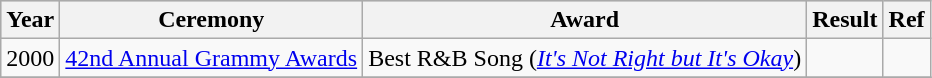<table class="wikitable">
<tr style="background:#ccc; text-align:center;">
<th scope="col">Year</th>
<th scope="col">Ceremony</th>
<th scope="col">Award</th>
<th scope="col">Result</th>
<th>Ref</th>
</tr>
<tr>
<td>2000</td>
<td><a href='#'>42nd Annual Grammy Awards</a></td>
<td>Best R&B Song (<em><a href='#'>It's Not Right but It's Okay</a></em>)</td>
<td></td>
<td style="text-align:center;"></td>
</tr>
<tr>
</tr>
</table>
